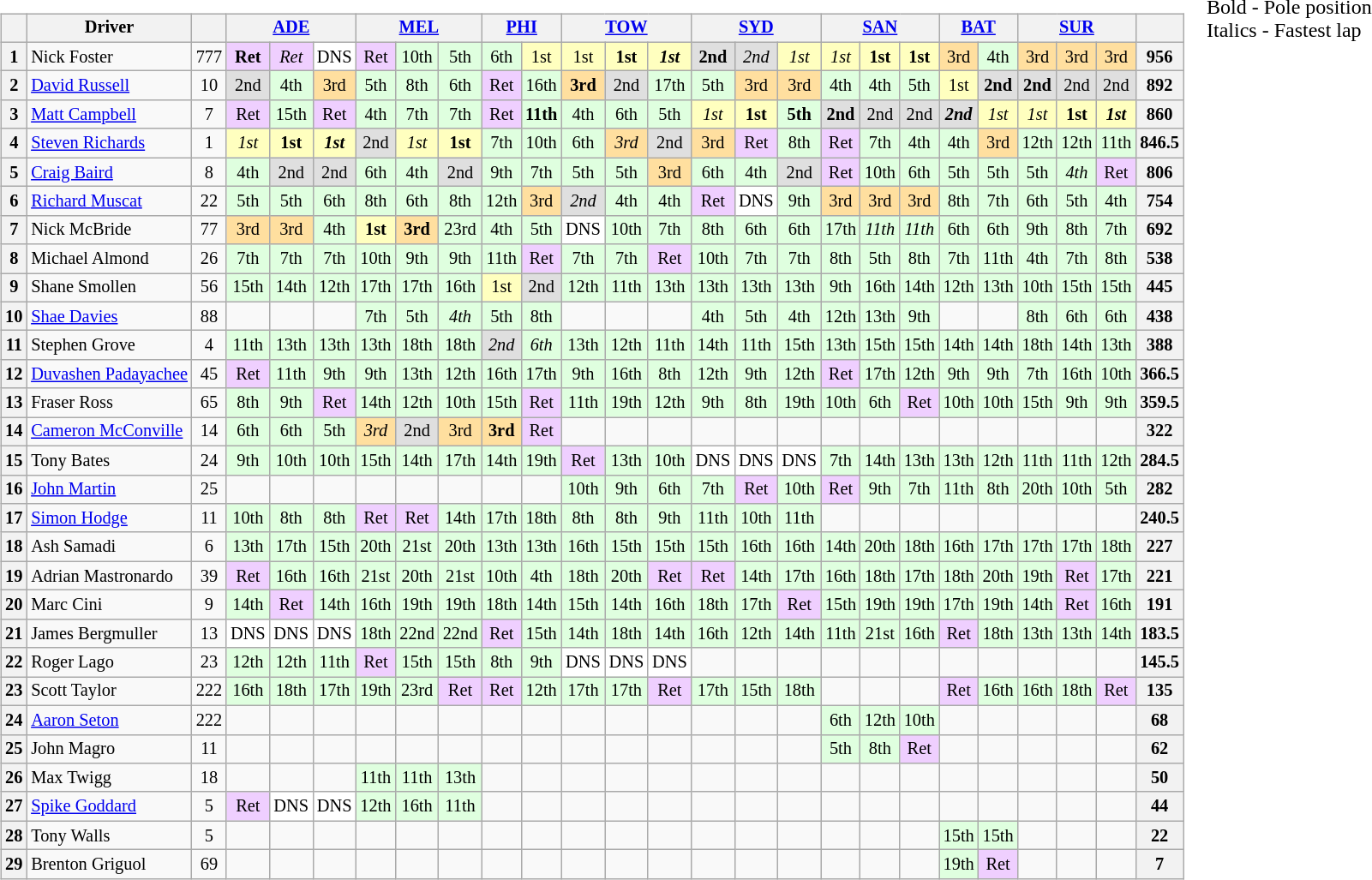<table>
<tr>
<td><br><table class="wikitable" style="font-size:85%; text-align:center">
<tr style="background:#f9f9f9; vertical-align:top;">
<th valign="middle"></th>
<th valign="middle">Driver</th>
<th valign="middle"></th>
<th colspan=3><a href='#'>ADE</a><br></th>
<th colspan=3><a href='#'>MEL</a><br></th>
<th colspan=2><a href='#'>PHI</a><br></th>
<th colspan=3><a href='#'>TOW</a><br></th>
<th colspan=3><a href='#'>SYD</a><br></th>
<th colspan=3><a href='#'>SAN</a><br></th>
<th colspan=2><a href='#'>BAT</a><br></th>
<th colspan=3><a href='#'>SUR</a><br></th>
<th valign="middle"></th>
</tr>
<tr>
<th>1</th>
<td align="left"> Nick Foster</td>
<td>777</td>
<td style="background:#efcfff;"><strong>Ret</strong></td>
<td style="background:#efcfff;"><em>Ret</em></td>
<td style="background:#ffffff;">DNS</td>
<td style="background:#efcfff;">Ret</td>
<td style="background:#dfffdf;">10th</td>
<td style="background:#dfffdf;">5th</td>
<td style="background:#dfffdf;">6th</td>
<td style="background:#ffffbf;">1st</td>
<td style="background:#ffffbf;">1st</td>
<td style="background:#ffffbf;"><strong>1st</strong></td>
<td style="background:#ffffbf;"><strong><em>1st</em></strong></td>
<td style="background:#dfdfdf;"><strong>2nd</strong></td>
<td style="background:#dfdfdf;"><em>2nd</em></td>
<td style="background:#ffffbf;"><em>1st</em></td>
<td style="background:#ffffbf;"><em>1st</em></td>
<td style="background:#ffffbf;"><strong>1st</strong></td>
<td style="background:#ffffbf;"><strong>1st</strong></td>
<td style="background:#ffdf9f;">3rd</td>
<td style="background:#dfffdf;">4th</td>
<td style="background:#ffdf9f;">3rd</td>
<td style="background:#ffdf9f;">3rd</td>
<td style="background:#ffdf9f;">3rd</td>
<th>956</th>
</tr>
<tr>
<th>2</th>
<td align="left"> <a href='#'>David Russell</a></td>
<td>10</td>
<td style="background:#dfdfdf;">2nd</td>
<td style="background:#dfffdf;">4th</td>
<td style="background:#ffdf9f;">3rd</td>
<td style="background:#dfffdf;">5th</td>
<td style="background:#dfffdf;">8th</td>
<td style="background:#dfffdf;">6th</td>
<td style="background:#efcfff;">Ret</td>
<td style="background:#dfffdf;">16th</td>
<td style="background:#ffdf9f;"><strong>3rd</strong></td>
<td style="background:#dfdfdf;">2nd</td>
<td style="background:#dfffdf;">17th</td>
<td style="background:#dfffdf;">5th</td>
<td style="background:#ffdf9f;">3rd</td>
<td style="background:#ffdf9f;">3rd</td>
<td style="background:#dfffdf;">4th</td>
<td style="background:#dfffdf;">4th</td>
<td style="background:#dfffdf;">5th</td>
<td style="background:#ffffbf;">1st</td>
<td style="background:#dfdfdf;"><strong>2nd</strong></td>
<td style="background:#dfdfdf;"><strong>2nd</strong></td>
<td style="background:#dfdfdf;">2nd</td>
<td style="background:#dfdfdf;">2nd</td>
<th>892</th>
</tr>
<tr>
<th>3</th>
<td align="left"> <a href='#'>Matt Campbell</a></td>
<td>7</td>
<td style="background:#efcfff;">Ret</td>
<td style="background:#dfffdf;">15th</td>
<td style="background:#efcfff;">Ret</td>
<td style="background:#dfffdf;">4th</td>
<td style="background:#dfffdf;">7th</td>
<td style="background:#dfffdf;">7th</td>
<td style="background:#efcfff;">Ret</td>
<td style="background:#dfffdf;"><strong>11th</strong></td>
<td style="background:#dfffdf;">4th</td>
<td style="background:#dfffdf;">6th</td>
<td style="background:#dfffdf;">5th</td>
<td style="background:#ffffbf;"><em>1st</em></td>
<td style="background:#ffffbf;"><strong>1st</strong></td>
<td style="background:#dfffdf;"><strong>5th</strong></td>
<td style="background:#dfdfdf;"><strong>2nd</strong></td>
<td style="background:#dfdfdf;">2nd</td>
<td style="background:#dfdfdf;">2nd</td>
<td style="background:#dfdfdf;"><strong><em>2nd</em></strong></td>
<td style="background:#ffffbf;"><em>1st</em></td>
<td style="background:#ffffbf;"><em>1st</em></td>
<td style="background:#ffffbf;"><strong>1st</strong></td>
<td style="background:#ffffbf;"><strong><em>1st</em></strong></td>
<th>860</th>
</tr>
<tr>
<th>4</th>
<td align="left"> <a href='#'>Steven Richards</a></td>
<td>1</td>
<td style="background:#ffffbf;"><em>1st</em></td>
<td style="background:#ffffbf;"><strong>1st</strong></td>
<td style="background:#ffffbf;"><strong><em>1st</em></strong></td>
<td style="background:#dfdfdf;">2nd</td>
<td style="background:#ffffbf;"><em>1st</em></td>
<td style="background:#ffffbf;"><strong>1st</strong></td>
<td style="background:#dfffdf;">7th</td>
<td style="background:#dfffdf;">10th</td>
<td style="background:#dfffdf;">6th</td>
<td style="background:#ffdf9f;"><em>3rd</em></td>
<td style="background:#dfdfdf;">2nd</td>
<td style="background:#ffdf9f;">3rd</td>
<td style="background:#efcfff;">Ret</td>
<td style="background:#dfffdf;">8th</td>
<td style="background:#efcfff;">Ret</td>
<td style="background:#dfffdf;">7th</td>
<td style="background:#dfffdf;">4th</td>
<td style="background:#dfffdf;">4th</td>
<td style="background:#ffdf9f;">3rd</td>
<td style="background:#dfffdf;">12th</td>
<td style="background:#dfffdf;">12th</td>
<td style="background:#dfffdf;">11th</td>
<th>846.5</th>
</tr>
<tr>
<th>5</th>
<td align="left"> <a href='#'>Craig Baird</a></td>
<td>8</td>
<td style="background:#dfffdf;">4th</td>
<td style="background:#dfdfdf;">2nd</td>
<td style="background:#dfdfdf;">2nd</td>
<td style="background:#dfffdf;">6th</td>
<td style="background:#dfffdf;">4th</td>
<td style="background:#dfdfdf;">2nd</td>
<td style="background:#dfffdf;">9th</td>
<td style="background:#dfffdf;">7th</td>
<td style="background:#dfffdf;">5th</td>
<td style="background:#dfffdf;">5th</td>
<td style="background:#ffdf9f;">3rd</td>
<td style="background:#dfffdf;">6th</td>
<td style="background:#dfffdf;">4th</td>
<td style="background:#dfdfdf;">2nd</td>
<td style="background:#efcfff;">Ret</td>
<td style="background:#dfffdf;">10th</td>
<td style="background:#dfffdf;">6th</td>
<td style="background:#dfffdf;">5th</td>
<td style="background:#dfffdf;">5th</td>
<td style="background:#dfffdf;">5th</td>
<td style="background:#dfffdf;"><em>4th</em></td>
<td style="background:#efcfff;">Ret</td>
<th>806</th>
</tr>
<tr>
<th>6</th>
<td align="left"> <a href='#'>Richard Muscat</a></td>
<td>22</td>
<td style="background:#dfffdf;">5th</td>
<td style="background:#dfffdf;">5th</td>
<td style="background:#dfffdf;">6th</td>
<td style="background:#dfffdf;">8th</td>
<td style="background:#dfffdf;">6th</td>
<td style="background:#dfffdf;">8th</td>
<td style="background:#dfffdf;">12th</td>
<td style="background:#ffdf9f;">3rd</td>
<td style="background:#dfdfdf;"><em>2nd</em></td>
<td style="background:#dfffdf;">4th</td>
<td style="background:#dfffdf;">4th</td>
<td style="background:#efcfff;">Ret</td>
<td style="background:#ffffff;">DNS</td>
<td style="background:#dfffdf;">9th</td>
<td style="background:#ffdf9f;">3rd</td>
<td style="background:#ffdf9f;">3rd</td>
<td style="background:#ffdf9f;">3rd</td>
<td style="background:#dfffdf;">8th</td>
<td style="background:#dfffdf;">7th</td>
<td style="background:#dfffdf;">6th</td>
<td style="background:#dfffdf;">5th</td>
<td style="background:#dfffdf;">4th</td>
<th>754</th>
</tr>
<tr>
<th>7</th>
<td align="left"> Nick McBride</td>
<td>77</td>
<td style="background:#ffdf9f;">3rd</td>
<td style="background:#ffdf9f;">3rd</td>
<td style="background:#dfffdf;">4th</td>
<td style="background:#ffffbf;"><strong>1st</strong></td>
<td style="background:#ffdf9f;"><strong>3rd</strong></td>
<td style="background:#dfffdf;">23rd</td>
<td style="background:#dfffdf;">4th</td>
<td style="background:#dfffdf;">5th</td>
<td style="background:#ffffff;">DNS</td>
<td style="background:#dfffdf;">10th</td>
<td style="background:#dfffdf;">7th</td>
<td style="background:#dfffdf;">8th</td>
<td style="background:#dfffdf;">6th</td>
<td style="background:#dfffdf;">6th</td>
<td style="background:#dfffdf;">17th</td>
<td style="background:#dfffdf;"><em>11th</em></td>
<td style="background:#dfffdf;"><em>11th</em></td>
<td style="background:#dfffdf;">6th</td>
<td style="background:#dfffdf;">6th</td>
<td style="background:#dfffdf;">9th</td>
<td style="background:#dfffdf;">8th</td>
<td style="background:#dfffdf;">7th</td>
<th>692</th>
</tr>
<tr>
<th>8</th>
<td align="left"> Michael Almond</td>
<td>26</td>
<td style="background:#dfffdf;">7th</td>
<td style="background:#dfffdf;">7th</td>
<td style="background:#dfffdf;">7th</td>
<td style="background:#dfffdf;">10th</td>
<td style="background:#dfffdf;">9th</td>
<td style="background:#dfffdf;">9th</td>
<td style="background:#dfffdf;">11th</td>
<td style="background:#efcfff;">Ret</td>
<td style="background:#dfffdf;">7th</td>
<td style="background:#dfffdf;">7th</td>
<td style="background:#efcfff;">Ret</td>
<td style="background:#dfffdf;">10th</td>
<td style="background:#dfffdf;">7th</td>
<td style="background:#dfffdf;">7th</td>
<td style="background:#dfffdf;">8th</td>
<td style="background:#dfffdf;">5th</td>
<td style="background:#dfffdf;">8th</td>
<td style="background:#dfffdf;">7th</td>
<td style="background:#dfffdf;">11th</td>
<td style="background:#dfffdf;">4th</td>
<td style="background:#dfffdf;">7th</td>
<td style="background:#dfffdf;">8th</td>
<th>538</th>
</tr>
<tr>
<th>9</th>
<td align="left"> Shane Smollen</td>
<td>56</td>
<td style="background:#dfffdf;">15th</td>
<td style="background:#dfffdf;">14th</td>
<td style="background:#dfffdf;">12th</td>
<td style="background:#dfffdf;">17th</td>
<td style="background:#dfffdf;">17th</td>
<td style="background:#dfffdf;">16th</td>
<td style="background:#ffffbf;">1st</td>
<td style="background:#dfdfdf;">2nd</td>
<td style="background:#dfffdf;">12th</td>
<td style="background:#dfffdf;">11th</td>
<td style="background:#dfffdf;">13th</td>
<td style="background:#dfffdf;">13th</td>
<td style="background:#dfffdf;">13th</td>
<td style="background:#dfffdf;">13th</td>
<td style="background:#dfffdf;">9th</td>
<td style="background:#dfffdf;">16th</td>
<td style="background:#dfffdf;">14th</td>
<td style="background:#dfffdf;">12th</td>
<td style="background:#dfffdf;">13th</td>
<td style="background:#dfffdf;">10th</td>
<td style="background:#dfffdf;">15th</td>
<td style="background:#dfffdf;">15th</td>
<th>445</th>
</tr>
<tr>
<th>10</th>
<td align="left"> <a href='#'>Shae Davies</a></td>
<td>88</td>
<td></td>
<td></td>
<td></td>
<td style="background:#dfffdf;">7th</td>
<td style="background:#dfffdf;">5th</td>
<td style="background:#dfffdf;"><em>4th</em></td>
<td style="background:#dfffdf;">5th</td>
<td style="background:#dfffdf;">8th</td>
<td></td>
<td></td>
<td></td>
<td style="background:#dfffdf;">4th</td>
<td style="background:#dfffdf;">5th</td>
<td style="background:#dfffdf;">4th</td>
<td style="background:#dfffdf;">12th</td>
<td style="background:#dfffdf;">13th</td>
<td style="background:#dfffdf;">9th</td>
<td></td>
<td></td>
<td style="background:#dfffdf;">8th</td>
<td style="background:#dfffdf;">6th</td>
<td style="background:#dfffdf;">6th</td>
<th>438</th>
</tr>
<tr>
<th>11</th>
<td align="left"> Stephen Grove</td>
<td>4</td>
<td style="background:#dfffdf;">11th</td>
<td style="background:#dfffdf;">13th</td>
<td style="background:#dfffdf;">13th</td>
<td style="background:#dfffdf;">13th</td>
<td style="background:#dfffdf;">18th</td>
<td style="background:#dfffdf;">18th</td>
<td style="background:#dfdfdf;"><em>2nd</em></td>
<td style="background:#dfffdf;"><em>6th</em></td>
<td style="background:#dfffdf;">13th</td>
<td style="background:#dfffdf;">12th</td>
<td style="background:#dfffdf;">11th</td>
<td style="background:#dfffdf;">14th</td>
<td style="background:#dfffdf;">11th</td>
<td style="background:#dfffdf;">15th</td>
<td style="background:#dfffdf;">13th</td>
<td style="background:#dfffdf;">15th</td>
<td style="background:#dfffdf;">15th</td>
<td style="background:#dfffdf;">14th</td>
<td style="background:#dfffdf;">14th</td>
<td style="background:#dfffdf;">18th</td>
<td style="background:#dfffdf;">14th</td>
<td style="background:#dfffdf;">13th</td>
<th>388</th>
</tr>
<tr>
<th>12</th>
<td align="left"> <a href='#'>Duvashen Padayachee</a></td>
<td>45</td>
<td style="background:#efcfff;">Ret</td>
<td style="background:#dfffdf;">11th</td>
<td style="background:#dfffdf;">9th</td>
<td style="background:#dfffdf;">9th</td>
<td style="background:#dfffdf;">13th</td>
<td style="background:#dfffdf;">12th</td>
<td style="background:#dfffdf;">16th</td>
<td style="background:#dfffdf;">17th</td>
<td style="background:#dfffdf;">9th</td>
<td style="background:#dfffdf;">16th</td>
<td style="background:#dfffdf;">8th</td>
<td style="background:#dfffdf;">12th</td>
<td style="background:#dfffdf;">9th</td>
<td style="background:#dfffdf;">12th</td>
<td style="background:#efcfff;">Ret</td>
<td style="background:#dfffdf;">17th</td>
<td style="background:#dfffdf;">12th</td>
<td style="background:#dfffdf;">9th</td>
<td style="background:#dfffdf;">9th</td>
<td style="background:#dfffdf;">7th</td>
<td style="background:#dfffdf;">16th</td>
<td style="background:#dfffdf;">10th</td>
<th>366.5</th>
</tr>
<tr>
<th>13</th>
<td align="left"> Fraser Ross</td>
<td>65</td>
<td style="background:#dfffdf;">8th</td>
<td style="background:#dfffdf;">9th</td>
<td style="background:#efcfff;">Ret</td>
<td style="background:#dfffdf;">14th</td>
<td style="background:#dfffdf;">12th</td>
<td style="background:#dfffdf;">10th</td>
<td style="background:#dfffdf;">15th</td>
<td style="background:#efcfff;">Ret</td>
<td style="background:#dfffdf;">11th</td>
<td style="background:#dfffdf;">19th</td>
<td style="background:#dfffdf;">12th</td>
<td style="background:#dfffdf;">9th</td>
<td style="background:#dfffdf;">8th</td>
<td style="background:#dfffdf;">19th</td>
<td style="background:#dfffdf;">10th</td>
<td style="background:#dfffdf;">6th</td>
<td style="background:#efcfff;">Ret</td>
<td style="background:#dfffdf;">10th</td>
<td style="background:#dfffdf;">10th</td>
<td style="background:#dfffdf;">15th</td>
<td style="background:#dfffdf;">9th</td>
<td style="background:#dfffdf;">9th</td>
<th>359.5</th>
</tr>
<tr>
<th>14</th>
<td align="left"> <a href='#'>Cameron McConville</a></td>
<td>14</td>
<td style="background:#dfffdf;">6th</td>
<td style="background:#dfffdf;">6th</td>
<td style="background:#dfffdf;">5th</td>
<td style="background:#ffdf9f;"><em>3rd</em></td>
<td style="background:#dfdfdf;">2nd</td>
<td style="background:#ffdf9f;">3rd</td>
<td style="background:#ffdf9f;"><strong>3rd</strong></td>
<td style="background:#efcfff;">Ret</td>
<td></td>
<td></td>
<td></td>
<td></td>
<td></td>
<td></td>
<td></td>
<td></td>
<td></td>
<td></td>
<td></td>
<td></td>
<td></td>
<td></td>
<th>322</th>
</tr>
<tr>
<th>15</th>
<td align="left"> Tony Bates</td>
<td>24</td>
<td style="background:#dfffdf;">9th</td>
<td style="background:#dfffdf;">10th</td>
<td style="background:#dfffdf;">10th</td>
<td style="background:#dfffdf;">15th</td>
<td style="background:#dfffdf;">14th</td>
<td style="background:#dfffdf;">17th</td>
<td style="background:#dfffdf;">14th</td>
<td style="background:#dfffdf;">19th</td>
<td style="background:#efcfff;">Ret</td>
<td style="background:#dfffdf;">13th</td>
<td style="background:#dfffdf;">10th</td>
<td style="background:#ffffff;">DNS</td>
<td style="background:#ffffff;">DNS</td>
<td style="background:#ffffff;">DNS</td>
<td style="background:#dfffdf;">7th</td>
<td style="background:#dfffdf;">14th</td>
<td style="background:#dfffdf;">13th</td>
<td style="background:#dfffdf;">13th</td>
<td style="background:#dfffdf;">12th</td>
<td style="background:#dfffdf;">11th</td>
<td style="background:#dfffdf;">11th</td>
<td style="background:#dfffdf;">12th</td>
<th>284.5</th>
</tr>
<tr>
<th>16</th>
<td align="left"> <a href='#'>John Martin</a></td>
<td>25</td>
<td></td>
<td></td>
<td></td>
<td></td>
<td></td>
<td></td>
<td></td>
<td></td>
<td style="background:#dfffdf;">10th</td>
<td style="background:#dfffdf;">9th</td>
<td style="background:#dfffdf;">6th</td>
<td style="background:#dfffdf;">7th</td>
<td style="background:#efcfff;">Ret</td>
<td style="background:#dfffdf;">10th</td>
<td style="background:#efcfff;">Ret</td>
<td style="background:#dfffdf;">9th</td>
<td style="background:#dfffdf;">7th</td>
<td style="background:#dfffdf;">11th</td>
<td style="background:#dfffdf;">8th</td>
<td style="background:#dfffdf;">20th</td>
<td style="background:#dfffdf;">10th</td>
<td style="background:#dfffdf;">5th</td>
<th>282</th>
</tr>
<tr>
<th>17</th>
<td align="left"> <a href='#'>Simon Hodge</a></td>
<td>11</td>
<td style="background:#dfffdf;">10th</td>
<td style="background:#dfffdf;">8th</td>
<td style="background:#dfffdf;">8th</td>
<td style="background:#efcfff;">Ret</td>
<td style="background:#efcfff;">Ret</td>
<td style="background:#dfffdf;">14th</td>
<td style="background:#dfffdf;">17th</td>
<td style="background:#dfffdf;">18th</td>
<td style="background:#dfffdf;">8th</td>
<td style="background:#dfffdf;">8th</td>
<td style="background:#dfffdf;">9th</td>
<td style="background:#dfffdf;">11th</td>
<td style="background:#dfffdf;">10th</td>
<td style="background:#dfffdf;">11th</td>
<td></td>
<td></td>
<td></td>
<td></td>
<td></td>
<td></td>
<td></td>
<td></td>
<th>240.5</th>
</tr>
<tr>
<th>18</th>
<td align="left"> Ash Samadi</td>
<td>6</td>
<td style="background:#dfffdf;">13th</td>
<td style="background:#dfffdf;">17th</td>
<td style="background:#dfffdf;">15th</td>
<td style="background:#dfffdf;">20th</td>
<td style="background:#dfffdf;">21st</td>
<td style="background:#dfffdf;">20th</td>
<td style="background:#dfffdf;">13th</td>
<td style="background:#dfffdf;">13th</td>
<td style="background:#dfffdf;">16th</td>
<td style="background:#dfffdf;">15th</td>
<td style="background:#dfffdf;">15th</td>
<td style="background:#dfffdf;">15th</td>
<td style="background:#dfffdf;">16th</td>
<td style="background:#dfffdf;">16th</td>
<td style="background:#dfffdf;">14th</td>
<td style="background:#dfffdf;">20th</td>
<td style="background:#dfffdf;">18th</td>
<td style="background:#dfffdf;">16th</td>
<td style="background:#dfffdf;">17th</td>
<td style="background:#dfffdf;">17th</td>
<td style="background:#dfffdf;">17th</td>
<td style="background:#dfffdf;">18th</td>
<th>227</th>
</tr>
<tr>
<th>19</th>
<td align="left"> Adrian Mastronardo</td>
<td>39</td>
<td style="background:#efcfff;">Ret</td>
<td style="background:#dfffdf;">16th</td>
<td style="background:#dfffdf;">16th</td>
<td style="background:#dfffdf;">21st</td>
<td style="background:#dfffdf;">20th</td>
<td style="background:#dfffdf;">21st</td>
<td style="background:#dfffdf;">10th</td>
<td style="background:#dfffdf;">4th</td>
<td style="background:#dfffdf;">18th</td>
<td style="background:#dfffdf;">20th</td>
<td style="background:#efcfff;">Ret</td>
<td style="background:#efcfff;">Ret</td>
<td style="background:#dfffdf;">14th</td>
<td style="background:#dfffdf;">17th</td>
<td style="background:#dfffdf;">16th</td>
<td style="background:#dfffdf;">18th</td>
<td style="background:#dfffdf;">17th</td>
<td style="background:#dfffdf;">18th</td>
<td style="background:#dfffdf;">20th</td>
<td style="background:#dfffdf;">19th</td>
<td style="background:#efcfff;">Ret</td>
<td style="background:#dfffdf;">17th</td>
<th>221</th>
</tr>
<tr>
<th>20</th>
<td align="left"> Marc Cini</td>
<td>9</td>
<td style="background:#dfffdf;">14th</td>
<td style="background:#efcfff;">Ret</td>
<td style="background:#dfffdf;">14th</td>
<td style="background:#dfffdf;">16th</td>
<td style="background:#dfffdf;">19th</td>
<td style="background:#dfffdf;">19th</td>
<td style="background:#dfffdf;">18th</td>
<td style="background:#dfffdf;">14th</td>
<td style="background:#dfffdf;">15th</td>
<td style="background:#dfffdf;">14th</td>
<td style="background:#dfffdf;">16th</td>
<td style="background:#dfffdf;">18th</td>
<td style="background:#dfffdf;">17th</td>
<td style="background:#efcfff;">Ret</td>
<td style="background:#dfffdf;">15th</td>
<td style="background:#dfffdf;">19th</td>
<td style="background:#dfffdf;">19th</td>
<td style="background:#dfffdf;">17th</td>
<td style="background:#dfffdf;">19th</td>
<td style="background:#dfffdf;">14th</td>
<td style="background:#efcfff;">Ret</td>
<td style="background:#dfffdf;">16th</td>
<th>191</th>
</tr>
<tr>
<th>21</th>
<td align="left"> James Bergmuller</td>
<td>13</td>
<td style="background:#ffffff;">DNS</td>
<td style="background:#ffffff;">DNS</td>
<td style="background:#ffffff;">DNS</td>
<td style="background:#dfffdf;">18th</td>
<td style="background:#dfffdf;">22nd</td>
<td style="background:#dfffdf;">22nd</td>
<td style="background:#efcfff;">Ret</td>
<td style="background:#dfffdf;">15th</td>
<td style="background:#dfffdf;">14th</td>
<td style="background:#dfffdf;">18th</td>
<td style="background:#dfffdf;">14th</td>
<td style="background:#dfffdf;">16th</td>
<td style="background:#dfffdf;">12th</td>
<td style="background:#dfffdf;">14th</td>
<td style="background:#dfffdf;">11th</td>
<td style="background:#dfffdf;">21st</td>
<td style="background:#dfffdf;">16th</td>
<td style="background:#efcfff;">Ret</td>
<td style="background:#dfffdf;">18th</td>
<td style="background:#dfffdf;">13th</td>
<td style="background:#dfffdf;">13th</td>
<td style="background:#dfffdf;">14th</td>
<th>183.5</th>
</tr>
<tr>
<th>22</th>
<td align="left"> Roger Lago</td>
<td>23</td>
<td style="background:#dfffdf;">12th</td>
<td style="background:#dfffdf;">12th</td>
<td style="background:#dfffdf;">11th</td>
<td style="background:#efcfff;">Ret</td>
<td style="background:#dfffdf;">15th</td>
<td style="background:#dfffdf;">15th</td>
<td style="background:#dfffdf;">8th</td>
<td style="background:#dfffdf;">9th</td>
<td style="background:#ffffff;">DNS</td>
<td style="background:#ffffff;">DNS</td>
<td style="background:#ffffff;">DNS</td>
<td></td>
<td></td>
<td></td>
<td></td>
<td></td>
<td></td>
<td></td>
<td></td>
<td></td>
<td></td>
<td></td>
<th>145.5</th>
</tr>
<tr>
<th>23</th>
<td align="left"> Scott Taylor</td>
<td>222</td>
<td style="background:#dfffdf;">16th</td>
<td style="background:#dfffdf;">18th</td>
<td style="background:#dfffdf;">17th</td>
<td style="background:#dfffdf;">19th</td>
<td style="background:#dfffdf;">23rd</td>
<td style="background:#efcfff;">Ret</td>
<td style="background:#efcfff;">Ret</td>
<td style="background:#dfffdf;">12th</td>
<td style="background:#dfffdf;">17th</td>
<td style="background:#dfffdf;">17th</td>
<td style="background:#efcfff;">Ret</td>
<td style="background:#dfffdf;">17th</td>
<td style="background:#dfffdf;">15th</td>
<td style="background:#dfffdf;">18th</td>
<td></td>
<td></td>
<td></td>
<td style="background:#efcfff;">Ret</td>
<td style="background:#dfffdf;">16th</td>
<td style="background:#dfffdf;">16th</td>
<td style="background:#dfffdf;">18th</td>
<td style="background:#efcfff;">Ret</td>
<th>135</th>
</tr>
<tr>
<th>24</th>
<td align="left"> <a href='#'>Aaron Seton</a></td>
<td>222</td>
<td></td>
<td></td>
<td></td>
<td></td>
<td></td>
<td></td>
<td></td>
<td></td>
<td></td>
<td></td>
<td></td>
<td></td>
<td></td>
<td></td>
<td style="background:#dfffdf;">6th</td>
<td style="background:#dfffdf;">12th</td>
<td style="background:#dfffdf;">10th</td>
<td></td>
<td></td>
<td></td>
<td></td>
<td></td>
<th>68</th>
</tr>
<tr>
<th>25</th>
<td align="left"> John Magro</td>
<td>11</td>
<td></td>
<td></td>
<td></td>
<td></td>
<td></td>
<td></td>
<td></td>
<td></td>
<td></td>
<td></td>
<td></td>
<td></td>
<td></td>
<td></td>
<td style="background:#dfffdf;">5th</td>
<td style="background:#dfffdf;">8th</td>
<td style="background:#efcfff;">Ret</td>
<td></td>
<td></td>
<td></td>
<td></td>
<td></td>
<th>62</th>
</tr>
<tr>
<th>26</th>
<td align="left"> Max Twigg</td>
<td>18</td>
<td></td>
<td></td>
<td></td>
<td style="background:#dfffdf;">11th</td>
<td style="background:#dfffdf;">11th</td>
<td style="background:#dfffdf;">13th</td>
<td></td>
<td></td>
<td></td>
<td></td>
<td></td>
<td></td>
<td></td>
<td></td>
<td></td>
<td></td>
<td></td>
<td></td>
<td></td>
<td></td>
<td></td>
<td></td>
<th>50</th>
</tr>
<tr>
<th>27</th>
<td align="left"> <a href='#'>Spike Goddard</a></td>
<td>5</td>
<td style="background:#efcfff;">Ret</td>
<td style="background:#ffffff;">DNS</td>
<td style="background:#ffffff;">DNS</td>
<td style="background:#dfffdf;">12th</td>
<td style="background:#dfffdf;">16th</td>
<td style="background:#dfffdf;">11th</td>
<td></td>
<td></td>
<td></td>
<td></td>
<td></td>
<td></td>
<td></td>
<td></td>
<td></td>
<td></td>
<td></td>
<td></td>
<td></td>
<td></td>
<td></td>
<td></td>
<th>44</th>
</tr>
<tr>
<th>28</th>
<td align="left"> Tony Walls</td>
<td>5</td>
<td></td>
<td></td>
<td></td>
<td></td>
<td></td>
<td></td>
<td></td>
<td></td>
<td></td>
<td></td>
<td></td>
<td></td>
<td></td>
<td></td>
<td></td>
<td></td>
<td></td>
<td style="background:#dfffdf;">15th</td>
<td style="background:#dfffdf;">15th</td>
<td></td>
<td></td>
<td></td>
<th>22</th>
</tr>
<tr>
<th>29</th>
<td align="left"> Brenton Griguol</td>
<td>69</td>
<td></td>
<td></td>
<td></td>
<td></td>
<td></td>
<td></td>
<td></td>
<td></td>
<td></td>
<td></td>
<td></td>
<td></td>
<td></td>
<td></td>
<td></td>
<td></td>
<td></td>
<td style="background:#dfffdf;">19th</td>
<td style="background:#efcfff;">Ret</td>
<td></td>
<td></td>
<td></td>
<th>7</th>
</tr>
</table>
</td>
<td valign="top"><br>
<span>Bold - Pole position<br>
Italics - Fastest lap</span></td>
</tr>
</table>
